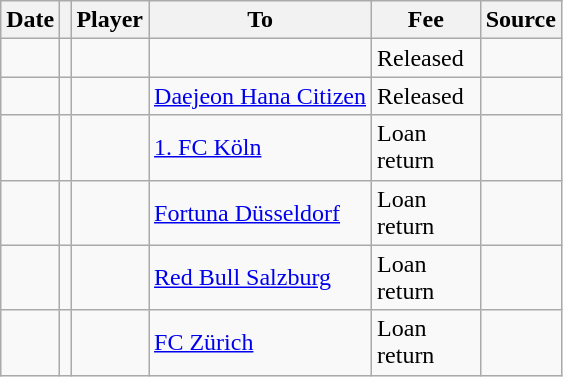<table class="wikitable plainrowheaders sortable">
<tr>
<th scope="col">Date</th>
<th></th>
<th scope=col>Player</th>
<th>To</th>
<th !scope=col; style="width: 65px;">Fee</th>
<th scope=col class=unsortable>Source</th>
</tr>
<tr>
<td></td>
<td align=center></td>
<td></td>
<td></td>
<td>Released</td>
<td></td>
</tr>
<tr>
<td></td>
<td align=center></td>
<td></td>
<td><a href='#'>Daejeon Hana Citizen</a></td>
<td>Released</td>
<td></td>
</tr>
<tr>
<td></td>
<td align=center></td>
<td></td>
<td><a href='#'>1. FC Köln</a></td>
<td>Loan return</td>
<td></td>
</tr>
<tr>
<td></td>
<td align=center></td>
<td></td>
<td><a href='#'>Fortuna Düsseldorf</a></td>
<td>Loan return</td>
<td></td>
</tr>
<tr>
<td></td>
<td align=center></td>
<td></td>
<td><a href='#'>Red Bull Salzburg</a></td>
<td>Loan return</td>
<td></td>
</tr>
<tr>
<td></td>
<td align=center></td>
<td></td>
<td><a href='#'>FC Zürich</a></td>
<td>Loan return</td>
<td></td>
</tr>
</table>
